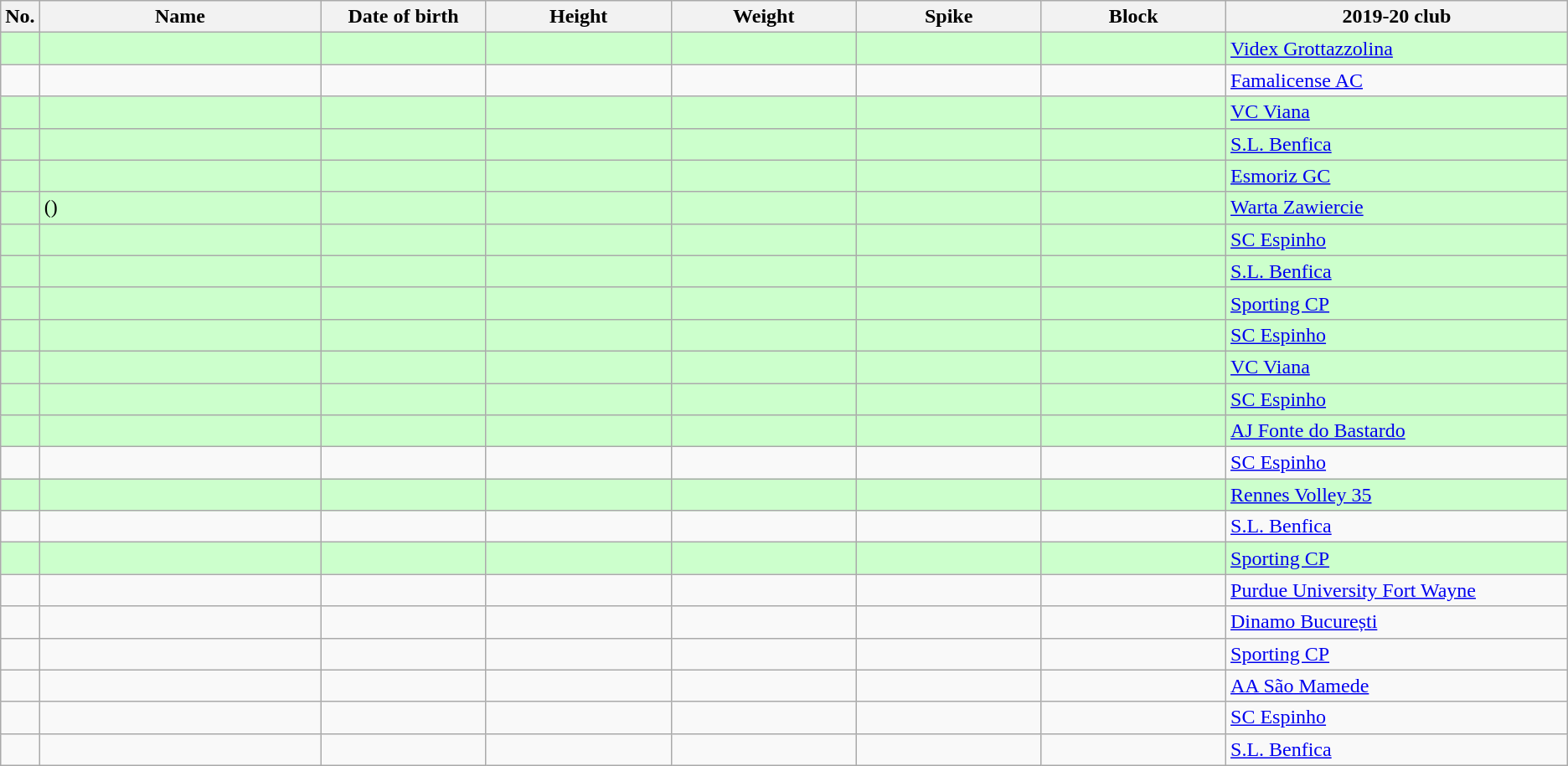<table class="wikitable sortable" style="font-size:100%; text-align:center;">
<tr>
<th>No.</th>
<th style="width:14em">Name</th>
<th style="width:8em">Date of birth</th>
<th style="width:9em">Height</th>
<th style="width:9em">Weight</th>
<th style="width:9em">Spike</th>
<th style="width:9em">Block</th>
<th style="width:17em">2019-20 club</th>
</tr>
<tr bgcolor=#ccffcc>
<td></td>
<td align=left></td>
<td align=right></td>
<td></td>
<td></td>
<td></td>
<td></td>
<td align=left> <a href='#'>Videx Grottazzolina</a></td>
</tr>
<tr>
<td></td>
<td align=left></td>
<td align=right></td>
<td></td>
<td></td>
<td></td>
<td></td>
<td align=left> <a href='#'>Famalicense AC</a></td>
</tr>
<tr bgcolor=#ccffcc>
<td></td>
<td align=left></td>
<td align=right></td>
<td></td>
<td></td>
<td></td>
<td></td>
<td align=left> <a href='#'>VC Viana</a></td>
</tr>
<tr bgcolor=#ccffcc>
<td></td>
<td align=left></td>
<td align=right></td>
<td></td>
<td></td>
<td></td>
<td></td>
<td align=left> <a href='#'>S.L. Benfica</a></td>
</tr>
<tr bgcolor=#ccffcc>
<td></td>
<td align=left></td>
<td align=right></td>
<td></td>
<td></td>
<td></td>
<td></td>
<td align=left> <a href='#'>Esmoriz GC</a></td>
</tr>
<tr bgcolor=#ccffcc>
<td></td>
<td align=left> ()</td>
<td align=right></td>
<td></td>
<td></td>
<td></td>
<td></td>
<td align=left> <a href='#'>Warta Zawiercie</a></td>
</tr>
<tr bgcolor=#ccffcc>
<td></td>
<td align=left></td>
<td align=right></td>
<td></td>
<td></td>
<td></td>
<td></td>
<td align=left> <a href='#'>SC Espinho</a></td>
</tr>
<tr bgcolor=#ccffcc>
<td></td>
<td align=left></td>
<td align=right></td>
<td></td>
<td></td>
<td></td>
<td></td>
<td align=left> <a href='#'>S.L. Benfica</a></td>
</tr>
<tr bgcolor=#ccffcc>
<td></td>
<td align=left></td>
<td align=right></td>
<td></td>
<td></td>
<td></td>
<td></td>
<td align=left> <a href='#'>Sporting CP</a></td>
</tr>
<tr bgcolor=#ccffcc>
<td></td>
<td align=left></td>
<td align=right></td>
<td></td>
<td></td>
<td></td>
<td></td>
<td align=left> <a href='#'>SC Espinho</a></td>
</tr>
<tr bgcolor=#ccffcc>
<td></td>
<td align=left></td>
<td align=right></td>
<td></td>
<td></td>
<td></td>
<td></td>
<td align=left> <a href='#'>VC Viana</a></td>
</tr>
<tr bgcolor=#ccffcc>
<td></td>
<td align=left></td>
<td align=right></td>
<td></td>
<td></td>
<td></td>
<td></td>
<td align=left> <a href='#'>SC Espinho</a></td>
</tr>
<tr bgcolor=#ccffcc>
<td></td>
<td align=left></td>
<td align=right></td>
<td></td>
<td></td>
<td></td>
<td></td>
<td align=left> <a href='#'>AJ Fonte do Bastardo</a></td>
</tr>
<tr>
<td></td>
<td align=left></td>
<td align=right></td>
<td></td>
<td></td>
<td></td>
<td></td>
<td align=left> <a href='#'>SC Espinho</a></td>
</tr>
<tr bgcolor=#ccffcc>
<td></td>
<td align=left></td>
<td align=right></td>
<td></td>
<td></td>
<td></td>
<td></td>
<td align=left> <a href='#'>Rennes Volley 35</a></td>
</tr>
<tr>
<td></td>
<td align=left></td>
<td align=right></td>
<td></td>
<td></td>
<td></td>
<td></td>
<td align=left> <a href='#'>S.L. Benfica</a></td>
</tr>
<tr bgcolor=#ccffcc>
<td></td>
<td align=left></td>
<td align=right></td>
<td></td>
<td></td>
<td></td>
<td></td>
<td align=left> <a href='#'>Sporting CP</a></td>
</tr>
<tr>
<td></td>
<td align=left></td>
<td align=right></td>
<td></td>
<td></td>
<td></td>
<td></td>
<td align=left> <a href='#'>Purdue University Fort Wayne</a></td>
</tr>
<tr>
<td></td>
<td align=left></td>
<td align=right></td>
<td></td>
<td></td>
<td></td>
<td></td>
<td align=left> <a href='#'>Dinamo București</a></td>
</tr>
<tr>
<td></td>
<td align=left></td>
<td align=right></td>
<td></td>
<td></td>
<td></td>
<td></td>
<td align=left> <a href='#'>Sporting CP</a></td>
</tr>
<tr>
<td></td>
<td align=left></td>
<td align=right></td>
<td></td>
<td></td>
<td></td>
<td></td>
<td align=left> <a href='#'>AA São Mamede</a></td>
</tr>
<tr>
<td></td>
<td align=left></td>
<td align=right></td>
<td></td>
<td></td>
<td></td>
<td></td>
<td align=left> <a href='#'>SC Espinho</a></td>
</tr>
<tr>
<td></td>
<td align=left></td>
<td align=right></td>
<td></td>
<td></td>
<td></td>
<td></td>
<td align=left> <a href='#'>S.L. Benfica</a></td>
</tr>
</table>
